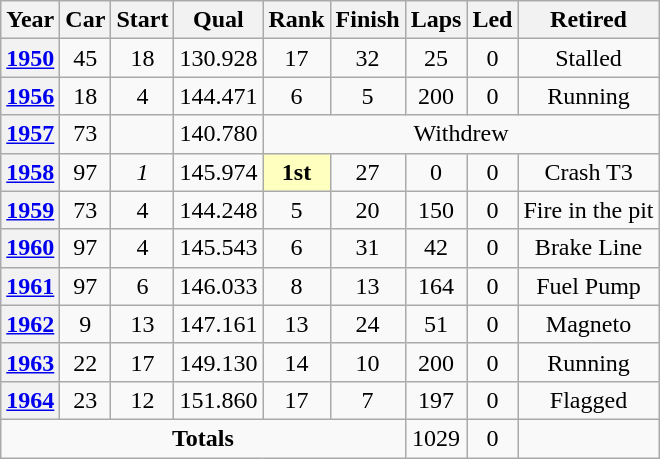<table class="wikitable" style="text-align:center">
<tr>
<th>Year</th>
<th>Car</th>
<th>Start</th>
<th>Qual</th>
<th>Rank</th>
<th>Finish</th>
<th>Laps</th>
<th>Led</th>
<th>Retired</th>
</tr>
<tr>
<th><a href='#'>1950</a></th>
<td>45</td>
<td>18</td>
<td>130.928</td>
<td>17</td>
<td>32</td>
<td>25</td>
<td>0</td>
<td>Stalled</td>
</tr>
<tr>
<th><a href='#'>1956</a></th>
<td>18</td>
<td>4</td>
<td>144.471</td>
<td>6</td>
<td>5</td>
<td>200</td>
<td>0</td>
<td>Running</td>
</tr>
<tr>
<th><a href='#'>1957</a></th>
<td>73</td>
<td> </td>
<td>140.780</td>
<td colspan=5>Withdrew</td>
</tr>
<tr>
<th><a href='#'>1958</a></th>
<td>97</td>
<td><em>1</em></td>
<td>145.974</td>
<td style="background:#ffffbf;"><strong>1st</strong></td>
<td>27</td>
<td>0</td>
<td>0</td>
<td>Crash T3</td>
</tr>
<tr>
<th><a href='#'>1959</a></th>
<td>73</td>
<td>4</td>
<td>144.248</td>
<td>5</td>
<td>20</td>
<td>150</td>
<td>0</td>
<td>Fire in the pit</td>
</tr>
<tr>
<th><a href='#'>1960</a></th>
<td>97</td>
<td>4</td>
<td>145.543</td>
<td>6</td>
<td>31</td>
<td>42</td>
<td>0</td>
<td>Brake Line</td>
</tr>
<tr>
<th><a href='#'>1961</a></th>
<td>97</td>
<td>6</td>
<td>146.033</td>
<td>8</td>
<td>13</td>
<td>164</td>
<td>0</td>
<td>Fuel Pump</td>
</tr>
<tr>
<th><a href='#'>1962</a></th>
<td>9</td>
<td>13</td>
<td>147.161</td>
<td>13</td>
<td>24</td>
<td>51</td>
<td>0</td>
<td>Magneto</td>
</tr>
<tr>
<th><a href='#'>1963</a></th>
<td>22</td>
<td>17</td>
<td>149.130</td>
<td>14</td>
<td>10</td>
<td>200</td>
<td>0</td>
<td>Running</td>
</tr>
<tr>
<th><a href='#'>1964</a></th>
<td>23</td>
<td>12</td>
<td>151.860</td>
<td>17</td>
<td>7</td>
<td>197</td>
<td>0</td>
<td>Flagged</td>
</tr>
<tr>
<td colspan=6><strong>Totals</strong></td>
<td>1029</td>
<td>0</td>
<td></td>
</tr>
</table>
